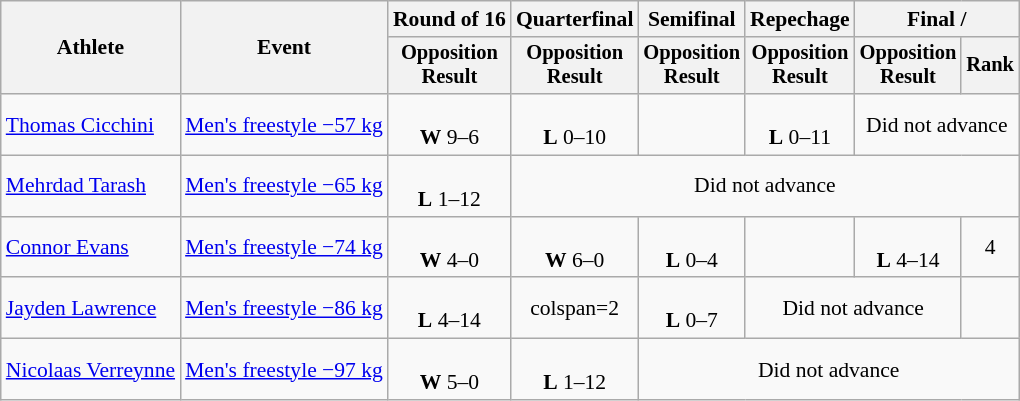<table class=wikitable style=font-size:90%;text-align:center>
<tr>
<th rowspan=2>Athlete</th>
<th rowspan=2>Event</th>
<th>Round of 16</th>
<th>Quarterfinal</th>
<th>Semifinal</th>
<th>Repechage</th>
<th colspan=2>Final / </th>
</tr>
<tr style=font-size:95%>
<th>Opposition<br>Result</th>
<th>Opposition<br>Result</th>
<th>Opposition<br>Result</th>
<th>Opposition<br>Result</th>
<th>Opposition<br>Result</th>
<th>Rank</th>
</tr>
<tr>
<td align=left><a href='#'>Thomas Cicchini</a></td>
<td align=left><a href='#'>Men's freestyle −57 kg</a></td>
<td><br><strong>W</strong> 9–6</td>
<td><br><strong>L</strong>  0–10</td>
<td></td>
<td><br><strong>L</strong>  0–11</td>
<td colspan=2>Did not advance</td>
</tr>
<tr>
<td align=left><a href='#'>Mehrdad Tarash</a></td>
<td align=left><a href='#'>Men's freestyle −65 kg</a></td>
<td><br><strong>L</strong> 1–12</td>
<td colspan=5>Did not advance</td>
</tr>
<tr>
<td align=left><a href='#'>Connor Evans</a></td>
<td align=left><a href='#'>Men's freestyle −74 kg</a></td>
<td><br><strong>W</strong> 4–0</td>
<td><br><strong>W</strong> 6–0</td>
<td><br><strong>L</strong> 0–4</td>
<td></td>
<td><br><strong>L</strong> 4–14</td>
<td>4</td>
</tr>
<tr>
<td align=left><a href='#'>Jayden Lawrence</a></td>
<td align=left><a href='#'>Men's freestyle −86 kg</a></td>
<td><br><strong>L</strong> 4–14</td>
<td>colspan=2 </td>
<td><br><strong>L</strong> 0–7</td>
<td colspan=2>Did not advance</td>
</tr>
<tr>
<td align=left><a href='#'>Nicolaas Verreynne</a></td>
<td align=left><a href='#'>Men's freestyle −97 kg</a></td>
<td><br><strong>W</strong> 5–0</td>
<td><br><strong>L</strong> 1–12</td>
<td colspan=4>Did not advance</td>
</tr>
</table>
